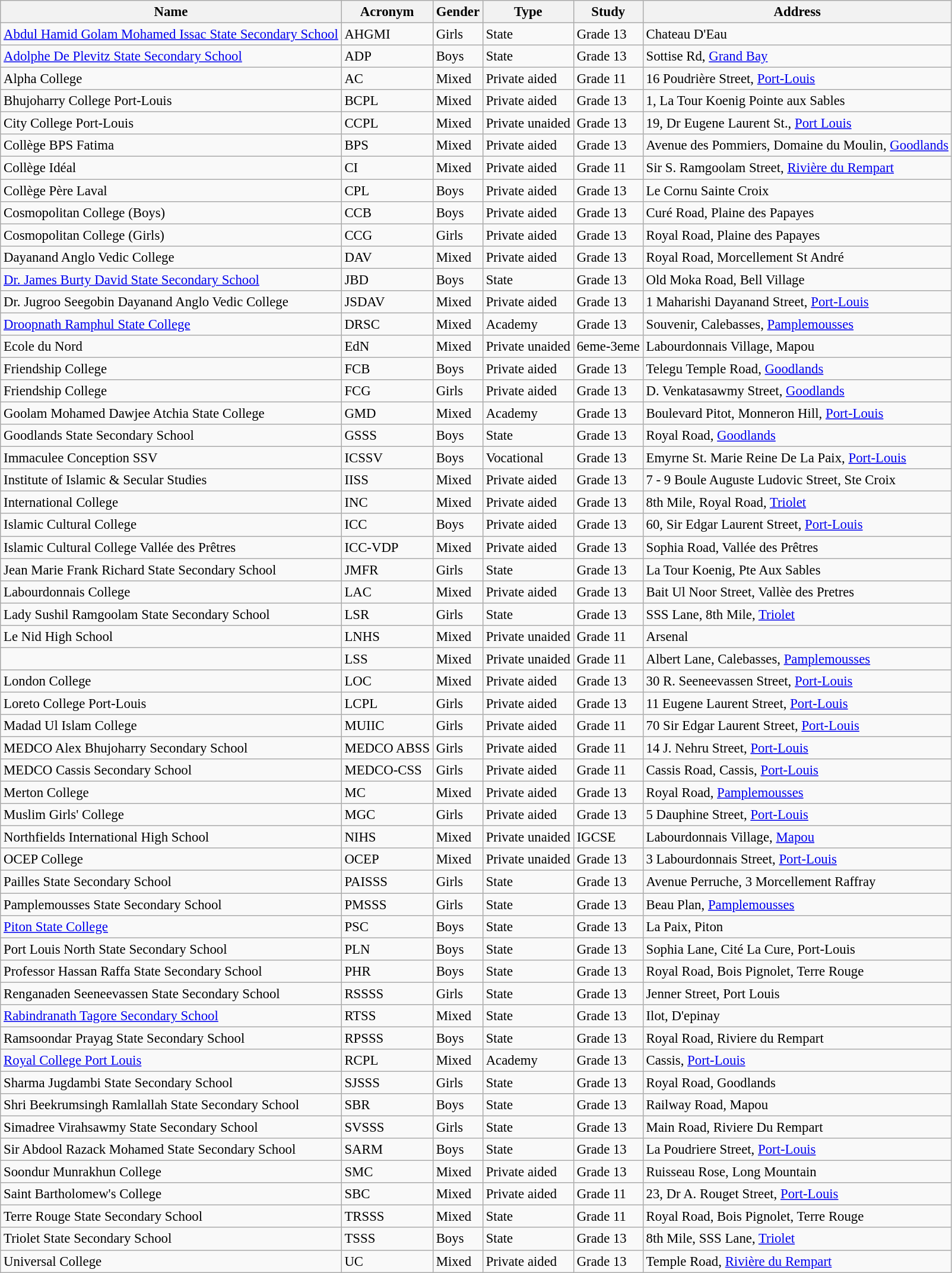<table class="wikitable sortable" style="font-size:95%;">
<tr>
<th>Name</th>
<th>Acronym</th>
<th>Gender</th>
<th>Type</th>
<th>Study</th>
<th>Address</th>
</tr>
<tr>
<td><a href='#'>Abdul Hamid Golam Mohamed Issac State Secondary School</a></td>
<td>AHGMI</td>
<td>Girls</td>
<td>State</td>
<td>Grade 13</td>
<td>Chateau D'Eau</td>
</tr>
<tr>
<td><a href='#'>Adolphe De Plevitz State Secondary School</a></td>
<td>ADP</td>
<td>Boys</td>
<td>State</td>
<td>Grade 13</td>
<td>Sottise Rd, <a href='#'>Grand Bay</a></td>
</tr>
<tr>
<td>Alpha College</td>
<td>AC</td>
<td>Mixed</td>
<td>Private aided</td>
<td>Grade 11</td>
<td>16 Poudrière Street, <a href='#'>Port-Louis</a></td>
</tr>
<tr>
<td>Bhujoharry College Port-Louis</td>
<td>BCPL</td>
<td>Mixed</td>
<td>Private aided</td>
<td>Grade 13</td>
<td>1, La Tour Koenig Pointe aux Sables</td>
</tr>
<tr>
<td>City College Port-Louis</td>
<td>CCPL</td>
<td>Mixed</td>
<td>Private unaided</td>
<td>Grade 13</td>
<td>19, Dr Eugene Laurent St., <a href='#'>Port Louis</a></td>
</tr>
<tr>
<td>Collège BPS Fatima</td>
<td>BPS</td>
<td>Mixed</td>
<td>Private aided</td>
<td>Grade 13</td>
<td>Avenue des Pommiers, Domaine du Moulin, <a href='#'>Goodlands</a></td>
</tr>
<tr>
<td>Collège Idéal</td>
<td>CI</td>
<td>Mixed</td>
<td>Private aided</td>
<td>Grade 11</td>
<td>Sir S. Ramgoolam Street, <a href='#'>Rivière du Rempart</a></td>
</tr>
<tr>
<td>Collège Père Laval</td>
<td>CPL</td>
<td>Boys</td>
<td>Private aided</td>
<td>Grade 13</td>
<td>Le Cornu Sainte Croix</td>
</tr>
<tr>
<td>Cosmopolitan College (Boys)</td>
<td>CCB</td>
<td>Boys</td>
<td>Private aided</td>
<td>Grade 13</td>
<td>Curé Road, Plaine des Papayes</td>
</tr>
<tr>
<td>Cosmopolitan College (Girls)</td>
<td>CCG</td>
<td>Girls</td>
<td>Private aided</td>
<td>Grade 13</td>
<td>Royal Road, Plaine des Papayes</td>
</tr>
<tr>
<td>Dayanand Anglo Vedic College</td>
<td>DAV</td>
<td>Mixed</td>
<td>Private aided</td>
<td>Grade 13</td>
<td>Royal Road, Morcellement St André</td>
</tr>
<tr>
<td><a href='#'>Dr. James Burty David State Secondary School</a></td>
<td>JBD</td>
<td>Boys</td>
<td>State</td>
<td>Grade 13</td>
<td>Old Moka Road, Bell Village</td>
</tr>
<tr>
<td>Dr. Jugroo Seegobin Dayanand Anglo Vedic College</td>
<td>JSDAV</td>
<td>Mixed</td>
<td>Private aided</td>
<td>Grade 13</td>
<td>1 Maharishi Dayanand Street, <a href='#'>Port-Louis</a></td>
</tr>
<tr>
<td><a href='#'>Droopnath Ramphul State College</a></td>
<td>DRSC</td>
<td>Mixed</td>
<td>Academy</td>
<td>Grade 13</td>
<td>Souvenir, Calebasses, <a href='#'>Pamplemousses</a></td>
</tr>
<tr>
<td>Ecole du Nord</td>
<td>EdN</td>
<td>Mixed</td>
<td>Private unaided</td>
<td>6eme-3eme</td>
<td>Labourdonnais Village, Mapou</td>
</tr>
<tr>
<td>Friendship College</td>
<td>FCB</td>
<td>Boys</td>
<td>Private aided</td>
<td>Grade 13</td>
<td>Telegu Temple Road, <a href='#'>Goodlands</a></td>
</tr>
<tr>
<td>Friendship College</td>
<td>FCG</td>
<td>Girls</td>
<td>Private aided</td>
<td>Grade 13</td>
<td>D. Venkatasawmy Street, <a href='#'>Goodlands</a></td>
</tr>
<tr>
<td>Goolam Mohamed Dawjee Atchia State College</td>
<td>GMD</td>
<td>Mixed</td>
<td>Academy</td>
<td>Grade 13</td>
<td>Boulevard Pitot, Monneron Hill, <a href='#'>Port-Louis</a></td>
</tr>
<tr>
<td>Goodlands State Secondary School</td>
<td>GSSS</td>
<td>Boys</td>
<td>State</td>
<td>Grade 13</td>
<td>Royal Road, <a href='#'>Goodlands</a></td>
</tr>
<tr>
<td>Immaculee Conception SSV</td>
<td>ICSSV</td>
<td>Boys</td>
<td>Vocational</td>
<td>Grade 13</td>
<td>Emyrne St. Marie Reine De La Paix, <a href='#'>Port-Louis</a></td>
</tr>
<tr>
<td>Institute of Islamic & Secular Studies</td>
<td>IISS</td>
<td>Mixed</td>
<td>Private aided</td>
<td>Grade 13</td>
<td>7 - 9 Boule Auguste Ludovic Street, Ste Croix</td>
</tr>
<tr>
<td>International College</td>
<td>INC</td>
<td>Mixed</td>
<td>Private aided</td>
<td>Grade 13</td>
<td>8th Mile, Royal Road, <a href='#'>Triolet</a></td>
</tr>
<tr>
<td>Islamic Cultural College</td>
<td>ICC</td>
<td>Boys</td>
<td>Private aided</td>
<td>Grade 13</td>
<td>60, Sir Edgar Laurent Street, <a href='#'>Port-Louis</a></td>
</tr>
<tr>
<td>Islamic Cultural College Vallée des Prêtres</td>
<td>ICC-VDP</td>
<td>Mixed</td>
<td>Private aided</td>
<td>Grade 13</td>
<td>Sophia Road, Vallée des Prêtres</td>
</tr>
<tr>
<td>Jean Marie Frank Richard State Secondary School</td>
<td>JMFR</td>
<td>Girls</td>
<td>State</td>
<td>Grade 13</td>
<td>La Tour Koenig, Pte Aux Sables</td>
</tr>
<tr>
<td>Labourdonnais College</td>
<td>LAC</td>
<td>Mixed</td>
<td>Private aided</td>
<td>Grade 13</td>
<td>Bait Ul Noor Street, Vallèe des Pretres</td>
</tr>
<tr>
<td>Lady Sushil Ramgoolam State Secondary School</td>
<td>LSR</td>
<td>Girls</td>
<td>State</td>
<td>Grade 13</td>
<td>SSS Lane, 8th Mile, <a href='#'>Triolet</a></td>
</tr>
<tr>
<td>Le Nid High School</td>
<td>LNHS</td>
<td>Mixed</td>
<td>Private unaided</td>
<td>Grade 11</td>
<td>Arsenal</td>
</tr>
<tr>
<td></td>
<td>LSS</td>
<td>Mixed</td>
<td>Private unaided</td>
<td>Grade 11</td>
<td>Albert Lane, Calebasses, <a href='#'>Pamplemousses</a></td>
</tr>
<tr>
<td>London College</td>
<td>LOC</td>
<td>Mixed</td>
<td>Private aided</td>
<td>Grade 13</td>
<td>30 R. Seeneevassen Street, <a href='#'>Port-Louis</a></td>
</tr>
<tr>
<td>Loreto College Port-Louis</td>
<td>LCPL</td>
<td>Girls</td>
<td>Private aided</td>
<td>Grade 13</td>
<td>11 Eugene Laurent Street, <a href='#'>Port-Louis</a></td>
</tr>
<tr>
<td>Madad Ul Islam College</td>
<td>MUIIC</td>
<td>Girls</td>
<td>Private aided</td>
<td>Grade 11</td>
<td>70 Sir Edgar Laurent Street, <a href='#'>Port-Louis</a></td>
</tr>
<tr>
<td>MEDCO Alex Bhujoharry Secondary School</td>
<td>MEDCO ABSS</td>
<td>Girls</td>
<td>Private aided</td>
<td>Grade 11</td>
<td>14 J. Nehru Street, <a href='#'>Port-Louis</a></td>
</tr>
<tr>
<td>MEDCO Cassis Secondary School</td>
<td>MEDCO-CSS</td>
<td>Girls</td>
<td>Private aided</td>
<td>Grade 11</td>
<td>Cassis Road, Cassis, <a href='#'>Port-Louis</a></td>
</tr>
<tr>
<td>Merton College</td>
<td>MC</td>
<td>Mixed</td>
<td>Private aided</td>
<td>Grade 13</td>
<td>Royal Road, <a href='#'>Pamplemousses</a></td>
</tr>
<tr>
<td>Muslim Girls' College</td>
<td>MGC</td>
<td>Girls</td>
<td>Private aided</td>
<td>Grade 13</td>
<td>5 Dauphine Street, <a href='#'>Port-Louis</a></td>
</tr>
<tr>
<td>Northfields International High School</td>
<td>NIHS</td>
<td>Mixed</td>
<td>Private unaided</td>
<td>IGCSE</td>
<td>Labourdonnais Village, <a href='#'>Mapou</a></td>
</tr>
<tr>
<td>OCEP College</td>
<td>OCEP</td>
<td>Mixed</td>
<td>Private unaided</td>
<td>Grade 13</td>
<td>3 Labourdonnais Street, <a href='#'>Port-Louis</a></td>
</tr>
<tr>
<td>Pailles State Secondary School</td>
<td>PAISSS</td>
<td>Girls</td>
<td>State</td>
<td>Grade 13</td>
<td>Avenue Perruche, 3 Morcellement Raffray</td>
</tr>
<tr>
<td>Pamplemousses State Secondary School</td>
<td>PMSSS</td>
<td>Girls</td>
<td>State</td>
<td>Grade 13</td>
<td>Beau Plan, <a href='#'>Pamplemousses</a></td>
</tr>
<tr>
<td><a href='#'>Piton State College</a></td>
<td>PSC</td>
<td>Boys</td>
<td>State</td>
<td>Grade 13</td>
<td>La Paix, Piton</td>
</tr>
<tr>
<td>Port Louis North State Secondary School</td>
<td>PLN</td>
<td>Boys</td>
<td>State</td>
<td>Grade 13</td>
<td>Sophia Lane, Cité La Cure, Port-Louis</td>
</tr>
<tr>
<td>Professor Hassan Raffa State Secondary School</td>
<td>PHR</td>
<td>Boys</td>
<td>State</td>
<td>Grade 13</td>
<td>Royal Road, Bois Pignolet, Terre Rouge</td>
</tr>
<tr>
<td>Renganaden Seeneevassen State Secondary School</td>
<td>RSSSS</td>
<td>Girls</td>
<td>State</td>
<td>Grade 13</td>
<td>Jenner Street, Port Louis</td>
</tr>
<tr>
<td><a href='#'>Rabindranath Tagore Secondary School</a></td>
<td>RTSS</td>
<td>Mixed</td>
<td>State</td>
<td>Grade 13</td>
<td>Ilot, D'epinay</td>
</tr>
<tr>
<td>Ramsoondar Prayag State Secondary School</td>
<td>RPSSS</td>
<td>Boys</td>
<td>State</td>
<td>Grade 13</td>
<td>Royal Road, Riviere du Rempart</td>
</tr>
<tr>
<td><a href='#'>Royal College Port Louis</a></td>
<td>RCPL</td>
<td>Mixed</td>
<td>Academy</td>
<td>Grade 13</td>
<td>Cassis, <a href='#'>Port-Louis</a></td>
</tr>
<tr>
<td>Sharma Jugdambi State Secondary School</td>
<td>SJSSS</td>
<td>Girls</td>
<td>State</td>
<td>Grade 13</td>
<td>Royal Road, Goodlands</td>
</tr>
<tr>
<td>Shri Beekrumsingh Ramlallah State Secondary School</td>
<td>SBR</td>
<td>Boys</td>
<td>State</td>
<td>Grade 13</td>
<td>Railway Road, Mapou</td>
</tr>
<tr>
<td>Simadree Virahsawmy State Secondary School</td>
<td>SVSSS</td>
<td>Girls</td>
<td>State</td>
<td>Grade 13</td>
<td>Main Road, Riviere Du Rempart</td>
</tr>
<tr>
<td>Sir Abdool Razack Mohamed State Secondary School</td>
<td>SARM</td>
<td>Boys</td>
<td>State</td>
<td>Grade 13</td>
<td>La Poudriere Street, <a href='#'>Port-Louis</a></td>
</tr>
<tr>
<td>Soondur Munrakhun College</td>
<td>SMC</td>
<td>Mixed</td>
<td>Private aided</td>
<td>Grade 13</td>
<td>Ruisseau Rose, Long Mountain</td>
</tr>
<tr>
<td>Saint Bartholomew's College</td>
<td>SBC</td>
<td>Mixed</td>
<td>Private aided</td>
<td>Grade 11</td>
<td>23, Dr A. Rouget Street, <a href='#'>Port-Louis</a></td>
</tr>
<tr>
<td>Terre Rouge State Secondary School</td>
<td>TRSSS</td>
<td>Mixed</td>
<td>State</td>
<td>Grade 11</td>
<td>Royal Road, Bois Pignolet, Terre Rouge</td>
</tr>
<tr>
<td>Triolet State Secondary School</td>
<td>TSSS</td>
<td>Boys</td>
<td>State</td>
<td>Grade 13</td>
<td>8th Mile, SSS Lane, <a href='#'>Triolet</a></td>
</tr>
<tr>
<td>Universal College</td>
<td>UC</td>
<td>Mixed</td>
<td>Private aided</td>
<td>Grade 13</td>
<td>Temple Road, <a href='#'>Rivière du Rempart</a></td>
</tr>
</table>
